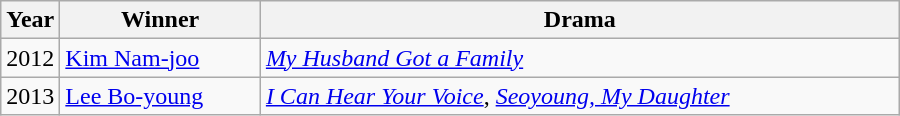<table class="wikitable" style="width:600px">
<tr>
<th width=10>Year</th>
<th>Winner</th>
<th>Drama</th>
</tr>
<tr>
<td>2012</td>
<td><a href='#'>Kim Nam-joo</a></td>
<td><em><a href='#'>My Husband Got a Family</a></em></td>
</tr>
<tr>
<td>2013</td>
<td><a href='#'>Lee Bo-young</a></td>
<td><em><a href='#'>I Can Hear Your Voice</a></em>, <em><a href='#'>Seoyoung, My Daughter</a></em></td>
</tr>
</table>
